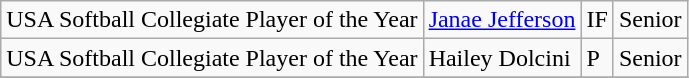<table class="wikitable">
<tr>
<td>USA Softball Collegiate Player of the Year</td>
<td><a href='#'>Janae Jefferson</a></td>
<td>IF</td>
<td>Senior</td>
</tr>
<tr>
<td>USA Softball Collegiate Player of the Year</td>
<td>Hailey Dolcini</td>
<td>P</td>
<td>Senior</td>
</tr>
<tr>
</tr>
</table>
